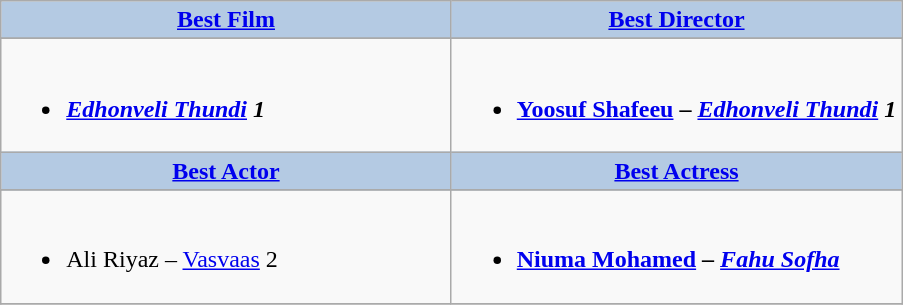<table class="wikitable">
<tr>
<th style="background:#b4cae3; width:50%;"><a href='#'>Best Film</a></th>
<th style="background:#b4cae3; width:50%;"><a href='#'>Best Director</a></th>
</tr>
<tr>
</tr>
<tr>
<td valign="top"><br><ul><li><strong><em><a href='#'>Edhonveli Thundi</a> 1</em></strong></li></ul></td>
<td valign="top"><br><ul><li><strong><a href='#'>Yoosuf Shafeeu</a> – <em><a href='#'>Edhonveli Thundi</a> 1<strong><em></li></ul></td>
</tr>
<tr>
<th style="background:#b4cae3; width:50%;"><a href='#'>Best Actor</a></th>
<th style="background:#b4cae3; width:50%;"><a href='#'>Best Actress</a></th>
</tr>
<tr>
</tr>
<tr>
<td valign="top"><br><ul><li></strong>Ali Riyaz – </em><a href='#'>Vasvaas</a> 2</em></strong></li></ul></td>
<td valign="top"><br><ul><li><strong><a href='#'>Niuma Mohamed</a> – <em><a href='#'>Fahu Sofha</a><strong><em></li></ul></td>
</tr>
<tr>
</tr>
</table>
